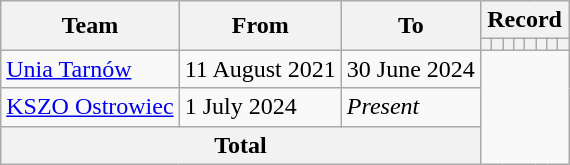<table class="wikitable" style="text-align: center;">
<tr>
<th rowspan="2">Team</th>
<th rowspan="2">From</th>
<th rowspan="2">To</th>
<th colspan="8">Record</th>
</tr>
<tr>
<th></th>
<th></th>
<th></th>
<th></th>
<th></th>
<th></th>
<th></th>
<th></th>
</tr>
<tr>
<td align=left><a href='#'>Unia Tarnów</a></td>
<td align=left>11 August 2021</td>
<td align=left>30 June 2024<br></td>
</tr>
<tr>
<td align=left><a href='#'>KSZO Ostrowiec</a></td>
<td align=left>1 July 2024</td>
<td align=left><em>Present</em><br></td>
</tr>
<tr>
<th colspan="3">Total<br></th>
</tr>
</table>
